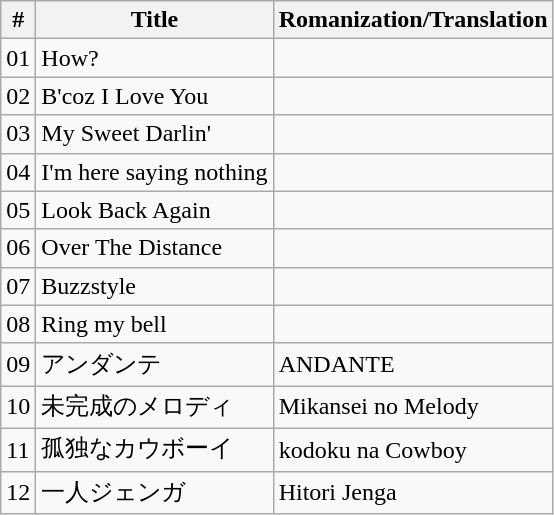<table class="wikitable">
<tr>
<th>#</th>
<th>Title</th>
<th>Romanization/Translation</th>
</tr>
<tr>
<td>01</td>
<td>How?</td>
<td></td>
</tr>
<tr>
<td>02</td>
<td>B'coz I Love You</td>
<td></td>
</tr>
<tr>
<td>03</td>
<td>My Sweet Darlin'</td>
<td></td>
</tr>
<tr>
<td>04</td>
<td>I'm here saying nothing</td>
<td></td>
</tr>
<tr>
<td>05</td>
<td>Look Back Again</td>
<td></td>
</tr>
<tr>
<td>06</td>
<td>Over The Distance</td>
<td></td>
</tr>
<tr>
<td>07</td>
<td>Buzzstyle</td>
<td></td>
</tr>
<tr>
<td>08</td>
<td>Ring my bell</td>
<td></td>
</tr>
<tr>
<td>09</td>
<td>アンダンテ</td>
<td>ANDANTE</td>
</tr>
<tr>
<td>10</td>
<td>未完成のメロディ</td>
<td>Mikansei no Melody</td>
</tr>
<tr>
<td>11</td>
<td>孤独なカウボーイ</td>
<td>kodoku na Cowboy</td>
</tr>
<tr>
<td>12</td>
<td>一人ジェンガ</td>
<td>Hitori Jenga</td>
</tr>
</table>
